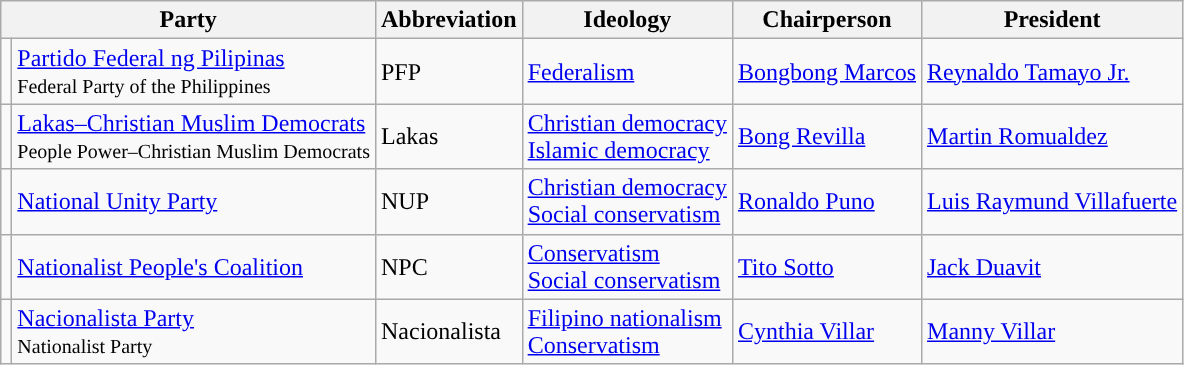<table class="wikitable">
<tr>
<th colspan="2">Party</th>
<th>Abbreviation</th>
<th>Ideology</th>
<th>Chairperson</th>
<th>President</th>
</tr>
<tr>
<td style="background:"></td>
<td><a href='#'>Partido Federal ng Pilipinas</a><br><small>Federal Party of the Philippines</small></td>
<td>PFP</td>
<td><a href='#'>Federalism</a></td>
<td><a href='#'>Bongbong Marcos</a></td>
<td><a href='#'>Reynaldo Tamayo Jr.</a></td>
</tr>
<tr>
<td style="background:"></td>
<td><a href='#'>Lakas–Christian Muslim Democrats</a><br><small>People Power–Christian Muslim Democrats</small></td>
<td>Lakas</td>
<td><a href='#'>Christian democracy</a><br><a href='#'>Islamic democracy</a></td>
<td><a href='#'>Bong Revilla</a></td>
<td><a href='#'>Martin Romualdez</a></td>
</tr>
<tr>
<td style="background:"></td>
<td><a href='#'>National Unity Party</a></td>
<td>NUP</td>
<td><a href='#'>Christian democracy</a><br><a href='#'>Social conservatism</a></td>
<td><a href='#'>Ronaldo Puno</a></td>
<td><a href='#'>Luis Raymund Villafuerte</a></td>
</tr>
<tr>
<td style="background:"></td>
<td><a href='#'>Nationalist People's Coalition</a></td>
<td>NPC</td>
<td><a href='#'>Conservatism</a><br><a href='#'>Social conservatism</a></td>
<td><a href='#'>Tito Sotto</a></td>
<td><a href='#'>Jack Duavit</a></td>
</tr>
<tr>
<td style="background:"></td>
<td><a href='#'>Nacionalista Party</a><br><small>Nationalist Party</small></td>
<td>Nacionalista</td>
<td><a href='#'>Filipino nationalism</a><br><a href='#'>Conservatism</a></td>
<td><a href='#'>Cynthia Villar</a></td>
<td><a href='#'>Manny Villar</a></td>
</tr>
</table>
